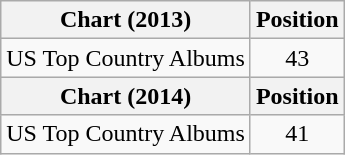<table class="wikitable">
<tr>
<th>Chart (2013)</th>
<th>Position</th>
</tr>
<tr>
<td>US Top Country Albums</td>
<td style="text-align:center;">43</td>
</tr>
<tr>
<th>Chart (2014)</th>
<th>Position</th>
</tr>
<tr>
<td>US Top Country Albums</td>
<td style="text-align:center;">41</td>
</tr>
</table>
